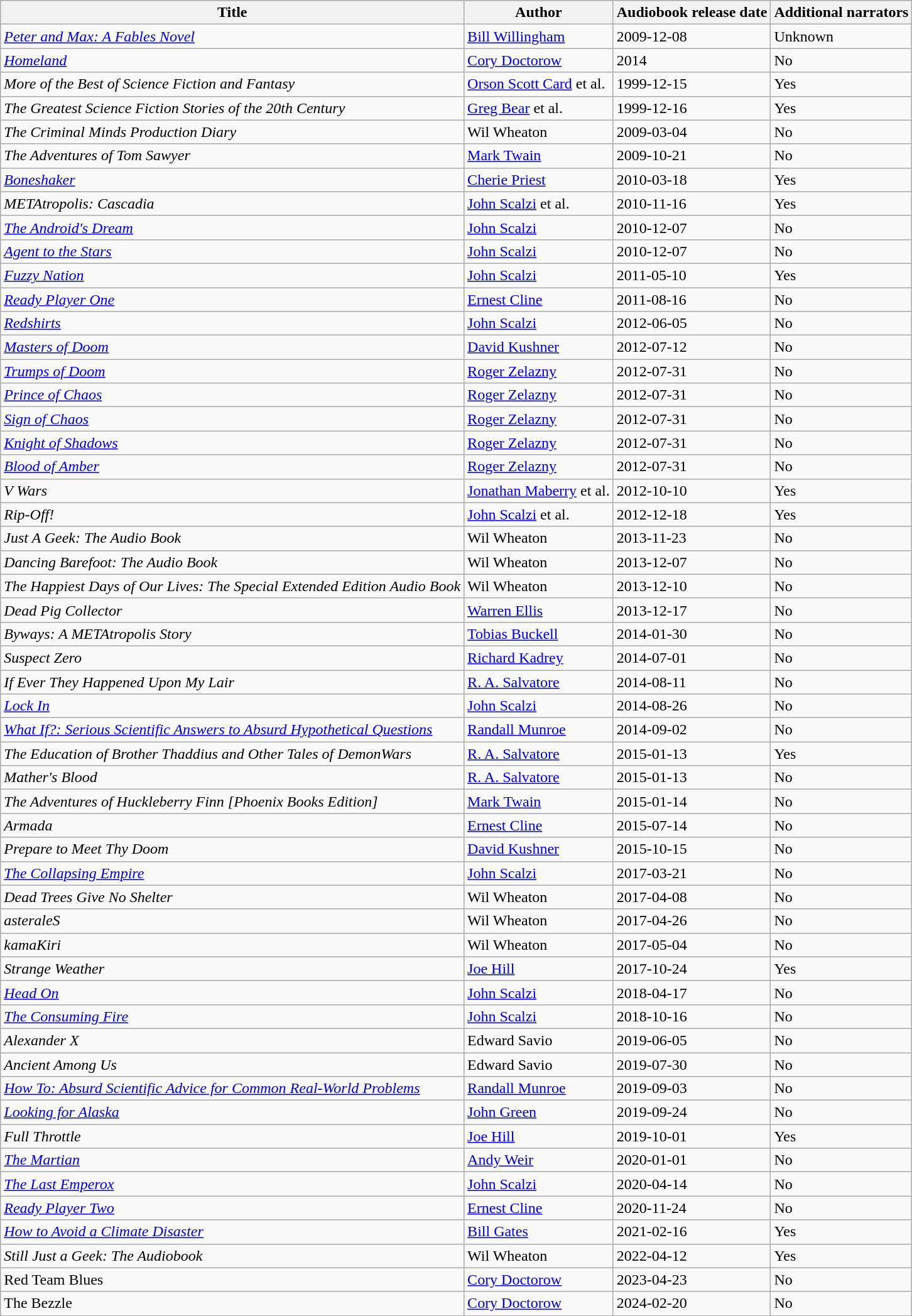<table class="wikitable sortable plainrowheaders">
<tr>
<th>Title</th>
<th>Author</th>
<th>Audiobook release date</th>
<th>Additional narrators</th>
</tr>
<tr>
<td><em><a href='#'>Peter and Max: A Fables Novel</a></em></td>
<td><a href='#'>Bill Willingham</a></td>
<td>2009-12-08</td>
<td>Unknown</td>
</tr>
<tr>
<td><em><a href='#'>Homeland</a></em></td>
<td><a href='#'>Cory Doctorow</a></td>
<td>2014</td>
<td>No</td>
</tr>
<tr>
<td><em>More of the Best of Science Fiction and Fantasy</em></td>
<td><a href='#'>Orson Scott Card</a> et al.</td>
<td>1999-12-15</td>
<td>Yes</td>
</tr>
<tr>
<td><em>The Greatest Science Fiction Stories of the 20th Century</em></td>
<td><a href='#'>Greg Bear</a> et al.</td>
<td>1999-12-16</td>
<td>Yes</td>
</tr>
<tr>
<td><em>The Criminal Minds Production Diary</em></td>
<td>Wil Wheaton</td>
<td>2009-03-04</td>
<td>No</td>
</tr>
<tr>
<td><em>The Adventures of Tom Sawyer</em></td>
<td><a href='#'>Mark Twain</a></td>
<td>2009-10-21</td>
<td>No</td>
</tr>
<tr>
<td><em><a href='#'>Boneshaker</a></em></td>
<td><a href='#'>Cherie Priest</a></td>
<td>2010-03-18</td>
<td>Yes</td>
</tr>
<tr>
<td><em>METAtropolis: Cascadia</em></td>
<td><a href='#'>John Scalzi</a> et al.</td>
<td>2010-11-16</td>
<td>Yes</td>
</tr>
<tr>
<td><em><a href='#'>The Android's Dream</a></em></td>
<td><a href='#'>John Scalzi</a></td>
<td>2010-12-07</td>
<td>No</td>
</tr>
<tr>
<td><em><a href='#'>Agent to the Stars</a></em></td>
<td><a href='#'>John Scalzi</a></td>
<td>2010-12-07</td>
<td>No</td>
</tr>
<tr>
<td><em><a href='#'>Fuzzy Nation</a></em></td>
<td><a href='#'>John Scalzi</a></td>
<td>2011-05-10</td>
<td>Yes</td>
</tr>
<tr>
<td><em><a href='#'>Ready Player One</a></em></td>
<td><a href='#'>Ernest Cline</a></td>
<td>2011-08-16</td>
<td>No</td>
</tr>
<tr>
<td><em><a href='#'>Redshirts</a></em></td>
<td><a href='#'>John Scalzi</a></td>
<td>2012-06-05</td>
<td>No</td>
</tr>
<tr>
<td><em><a href='#'>Masters of Doom</a></em></td>
<td><a href='#'>David Kushner</a></td>
<td>2012-07-12</td>
<td>No</td>
</tr>
<tr>
<td><em><a href='#'>Trumps of Doom</a></em></td>
<td><a href='#'>Roger Zelazny</a></td>
<td>2012-07-31</td>
<td>No</td>
</tr>
<tr>
<td><em><a href='#'>Prince of Chaos</a></em></td>
<td><a href='#'>Roger Zelazny</a></td>
<td>2012-07-31</td>
<td>No</td>
</tr>
<tr>
<td><em><a href='#'>Sign of Chaos</a></em></td>
<td><a href='#'>Roger Zelazny</a></td>
<td>2012-07-31</td>
<td>No</td>
</tr>
<tr>
<td><em><a href='#'>Knight of Shadows</a></em></td>
<td><a href='#'>Roger Zelazny</a></td>
<td>2012-07-31</td>
<td>No</td>
</tr>
<tr>
<td><em><a href='#'>Blood of Amber</a></em></td>
<td><a href='#'>Roger Zelazny</a></td>
<td>2012-07-31</td>
<td>No</td>
</tr>
<tr>
<td><em>V Wars</em></td>
<td><a href='#'>Jonathan Maberry</a> et al.</td>
<td>2012-10-10</td>
<td>Yes</td>
</tr>
<tr>
<td><em>Rip-Off!</em></td>
<td><a href='#'>John Scalzi</a> et al.</td>
<td>2012-12-18</td>
<td>Yes</td>
</tr>
<tr>
<td><em>Just A Geek: The Audio Book</em></td>
<td>Wil Wheaton</td>
<td>2013-11-23</td>
<td>No</td>
</tr>
<tr>
<td><em>Dancing Barefoot: The Audio Book</em></td>
<td>Wil Wheaton</td>
<td>2013-12-07</td>
<td>No</td>
</tr>
<tr>
<td><em>The Happiest Days of Our Lives: The Special Extended Edition Audio Book</em></td>
<td>Wil Wheaton</td>
<td>2013-12-10</td>
<td>No</td>
</tr>
<tr>
<td><em>Dead Pig Collector</em></td>
<td><a href='#'>Warren Ellis</a></td>
<td>2013-12-17</td>
<td>No</td>
</tr>
<tr>
<td><em>Byways: A METAtropolis Story</em></td>
<td><a href='#'>Tobias Buckell</a></td>
<td>2014-01-30</td>
<td>No</td>
</tr>
<tr>
<td><em>Suspect Zero</em></td>
<td><a href='#'>Richard Kadrey</a></td>
<td>2014-07-01</td>
<td>No</td>
</tr>
<tr>
<td><em>If Ever They Happened Upon My Lair</em></td>
<td><a href='#'>R. A. Salvatore</a></td>
<td>2014-08-11</td>
<td>No</td>
</tr>
<tr>
<td><em><a href='#'>Lock In</a></em></td>
<td><a href='#'>John Scalzi</a></td>
<td>2014-08-26</td>
<td>No</td>
</tr>
<tr>
<td><em><a href='#'>What If?: Serious Scientific Answers to Absurd Hypothetical Questions</a></em></td>
<td><a href='#'>Randall Munroe</a></td>
<td>2014-09-02</td>
<td>No</td>
</tr>
<tr>
<td><em>The Education of Brother Thaddius and Other Tales of DemonWars</em></td>
<td><a href='#'>R. A. Salvatore</a></td>
<td>2015-01-13</td>
<td>Yes</td>
</tr>
<tr>
<td><em>Mather's Blood</em></td>
<td><a href='#'>R. A. Salvatore</a></td>
<td>2015-01-13</td>
<td>No</td>
</tr>
<tr>
<td><em>The Adventures of Huckleberry Finn [Phoenix Books Edition]</em></td>
<td><a href='#'>Mark Twain</a></td>
<td>2015-01-14</td>
<td>No</td>
</tr>
<tr>
<td><em>Armada</em></td>
<td><a href='#'>Ernest Cline</a></td>
<td>2015-07-14</td>
<td>No</td>
</tr>
<tr>
<td><em>Prepare to Meet Thy Doom</em></td>
<td><a href='#'>David Kushner</a></td>
<td>2015-10-15</td>
<td>No</td>
</tr>
<tr>
<td><em><a href='#'>The Collapsing Empire</a></em></td>
<td><a href='#'>John Scalzi</a></td>
<td>2017-03-21</td>
<td>No</td>
</tr>
<tr>
<td><em>Dead Trees Give No Shelter</em></td>
<td>Wil Wheaton</td>
<td>2017-04-08</td>
<td>No</td>
</tr>
<tr>
<td><em>asteraleS</em></td>
<td>Wil Wheaton</td>
<td>2017-04-26</td>
<td>No</td>
</tr>
<tr>
<td><em>kamaKiri</em></td>
<td>Wil Wheaton</td>
<td>2017-05-04</td>
<td>No</td>
</tr>
<tr>
<td><em>Strange Weather</em></td>
<td><a href='#'>Joe Hill</a></td>
<td>2017-10-24</td>
<td>Yes</td>
</tr>
<tr>
<td><em><a href='#'>Head On</a></em></td>
<td><a href='#'>John Scalzi</a></td>
<td>2018-04-17</td>
<td>No</td>
</tr>
<tr>
<td><em><a href='#'>The Consuming Fire</a></em></td>
<td><a href='#'>John Scalzi</a></td>
<td>2018-10-16</td>
<td>No</td>
</tr>
<tr>
<td><em>Alexander X</em></td>
<td>Edward Savio</td>
<td>2019-06-05</td>
<td>No</td>
</tr>
<tr>
<td><em>Ancient Among Us</em></td>
<td>Edward Savio</td>
<td>2019-07-30</td>
<td>No</td>
</tr>
<tr>
<td><em><a href='#'>How To: Absurd Scientific Advice for Common Real-World Problems</a></em></td>
<td><a href='#'>Randall Munroe</a></td>
<td>2019-09-03</td>
<td>No</td>
</tr>
<tr>
<td><em><a href='#'>Looking for Alaska</a></em></td>
<td><a href='#'>John Green</a></td>
<td>2019-09-24</td>
<td>No</td>
</tr>
<tr>
<td><em>Full Throttle</em></td>
<td><a href='#'>Joe Hill</a></td>
<td>2019-10-01</td>
<td>Yes</td>
</tr>
<tr>
<td><em><a href='#'>The Martian</a></em></td>
<td><a href='#'>Andy Weir</a></td>
<td>2020-01-01</td>
<td>No</td>
</tr>
<tr>
<td><em><a href='#'>The Last Emperox</a></em></td>
<td><a href='#'>John Scalzi</a></td>
<td>2020-04-14</td>
<td>No</td>
</tr>
<tr>
<td><em><a href='#'>Ready Player Two</a></em></td>
<td><a href='#'>Ernest Cline</a></td>
<td>2020-11-24</td>
<td>No</td>
</tr>
<tr>
<td><em><a href='#'>How to Avoid a Climate Disaster</a></em></td>
<td><a href='#'>Bill Gates</a></td>
<td>2021-02-16</td>
<td>Yes</td>
</tr>
<tr>
<td><em>Still Just a Geek: The Audiobook</em></td>
<td>Wil Wheaton</td>
<td>2022-04-12</td>
<td>Yes</td>
</tr>
<tr>
<td>Red Team Blues</td>
<td><a href='#'>Cory Doctorow</a></td>
<td>2023-04-23</td>
<td>No</td>
</tr>
<tr>
<td>The Bezzle</td>
<td><a href='#'>Cory Doctorow</a></td>
<td>2024-02-20</td>
<td>No</td>
</tr>
</table>
